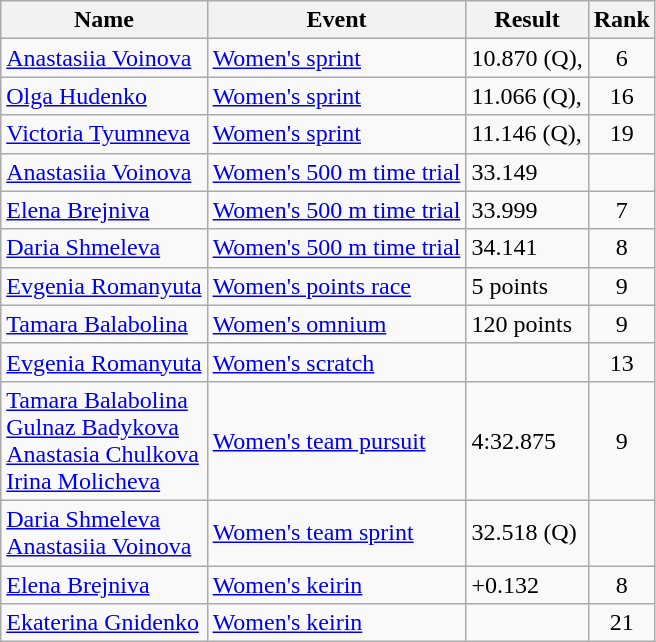<table class="wikitable sortable">
<tr>
<th>Name</th>
<th>Event</th>
<th>Result</th>
<th>Rank</th>
</tr>
<tr>
<td><a href='#'>Anastasiia Voinova</a></td>
<td><a href='#'>Women's sprint</a></td>
<td>10.870 (Q),</td>
<td align=center>6</td>
</tr>
<tr>
<td><a href='#'>Olga Hudenko</a></td>
<td><a href='#'>Women's sprint</a></td>
<td>11.066 (Q),</td>
<td align=center>16</td>
</tr>
<tr>
<td><a href='#'>Victoria Tyumneva</a></td>
<td><a href='#'>Women's sprint</a></td>
<td>11.146 (Q),</td>
<td align=center>19</td>
</tr>
<tr>
<td><a href='#'>Anastasiia Voinova</a></td>
<td><a href='#'>Women's 500 m time trial</a></td>
<td>33.149</td>
<td align=center></td>
</tr>
<tr>
<td><a href='#'>Elena Brejniva</a></td>
<td><a href='#'>Women's 500 m time trial</a></td>
<td>33.999</td>
<td align=center>7</td>
</tr>
<tr>
<td><a href='#'>Daria Shmeleva</a></td>
<td><a href='#'>Women's 500 m time trial</a></td>
<td>34.141</td>
<td align=center>8</td>
</tr>
<tr>
<td><a href='#'>Evgenia Romanyuta</a></td>
<td><a href='#'>Women's points race</a></td>
<td>5 points</td>
<td align=center>9</td>
</tr>
<tr>
<td><a href='#'>Tamara Balabolina</a></td>
<td><a href='#'>Women's omnium</a></td>
<td>120 points</td>
<td align=center>9</td>
</tr>
<tr>
<td><a href='#'>Evgenia Romanyuta</a></td>
<td><a href='#'>Women's scratch</a></td>
<td></td>
<td align=center>13</td>
</tr>
<tr>
<td><a href='#'>Tamara Balabolina</a><br><a href='#'>Gulnaz Badykova</a><br><a href='#'>Anastasia Chulkova</a><br><a href='#'>Irina Molicheva</a></td>
<td><a href='#'>Women's team pursuit</a></td>
<td>4:32.875</td>
<td align=center>9</td>
</tr>
<tr>
<td><a href='#'>Daria Shmeleva</a><br><a href='#'>Anastasiia Voinova</a></td>
<td><a href='#'>Women's team sprint</a></td>
<td>32.518 (Q)</td>
<td align=center></td>
</tr>
<tr>
<td><a href='#'>Elena Brejniva</a></td>
<td><a href='#'>Women's keirin</a></td>
<td>+0.132</td>
<td align=center>8</td>
</tr>
<tr>
<td><a href='#'>Ekaterina Gnidenko</a></td>
<td><a href='#'>Women's keirin</a></td>
<td></td>
<td align=center>21</td>
</tr>
</table>
